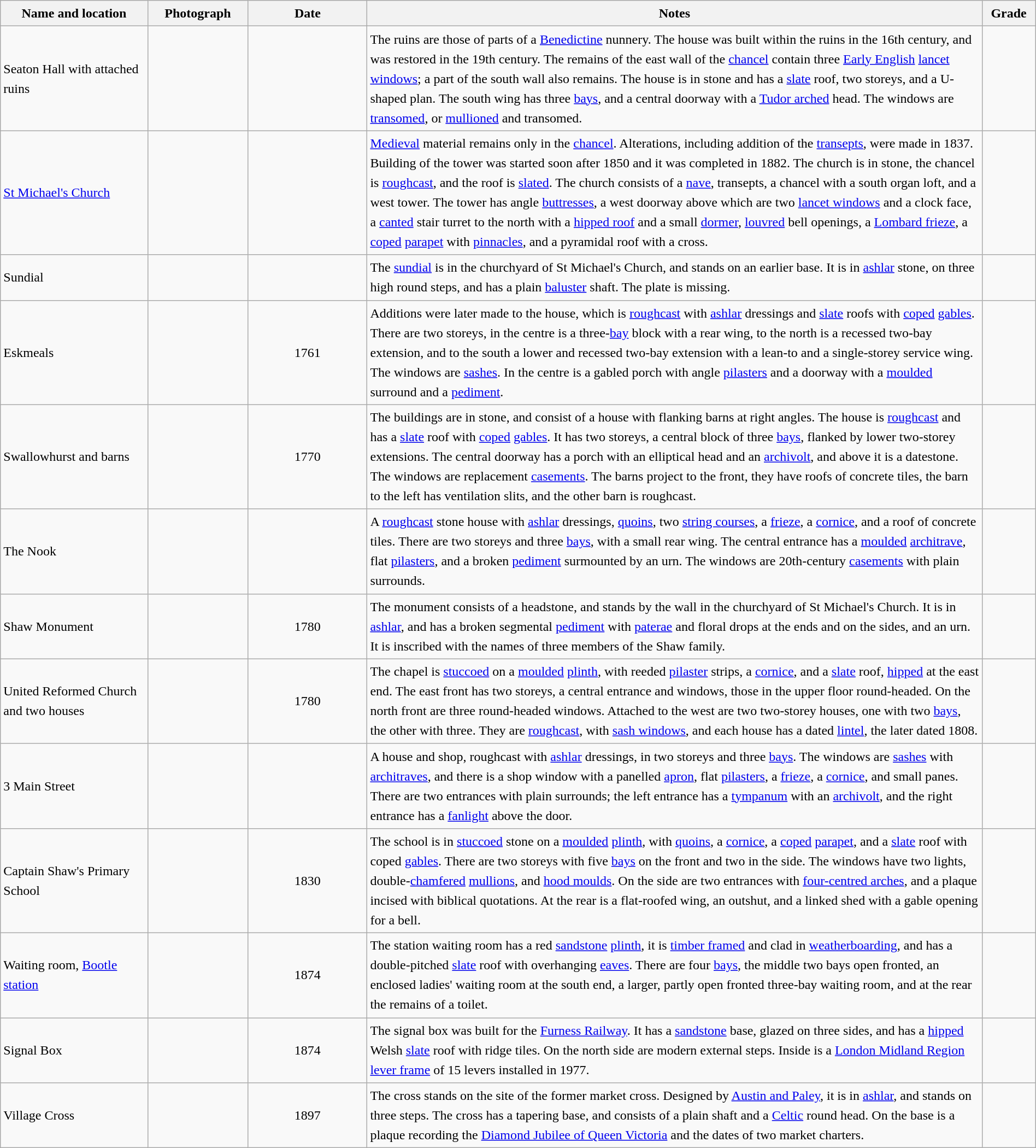<table class="wikitable sortable plainrowheaders" style="width:100%; border:0; text-align:left; line-height:150%;">
<tr>
<th scope="col"  style="width:150px">Name and location</th>
<th scope="col"  style="width:100px" class="unsortable">Photograph</th>
<th scope="col"  style="width:120px">Date</th>
<th scope="col"  style="width:650px" class="unsortable">Notes</th>
<th scope="col"  style="width:50px">Grade</th>
</tr>
<tr>
<td>Seaton Hall with attached ruins<br><small></small></td>
<td></td>
<td align="center"></td>
<td>The ruins are those of parts of a <a href='#'>Benedictine</a> nunnery.  The house was built within the ruins in the 16th century, and was restored in the 19th century.  The remains of the east wall of the <a href='#'>chancel</a> contain three <a href='#'>Early English</a> <a href='#'>lancet windows</a>; a part of the south wall also remains.  The house is in stone and has a <a href='#'>slate</a> roof, two storeys, and a U-shaped plan.  The south wing has three <a href='#'>bays</a>, and a central doorway with a <a href='#'>Tudor arched</a> head.  The windows are <a href='#'>transomed</a>, or <a href='#'>mullioned</a> and transomed.</td>
<td align="center" ></td>
</tr>
<tr>
<td><a href='#'>St Michael's Church</a><br><small></small></td>
<td></td>
<td align="center"></td>
<td><a href='#'>Medieval</a> material remains only in the <a href='#'>chancel</a>.  Alterations, including addition of the <a href='#'>transepts</a>, were made in 1837.  Building of the tower was started soon after 1850 and it was completed in 1882.  The church is in stone, the chancel is <a href='#'>roughcast</a>, and the roof is <a href='#'>slated</a>.  The church consists of a <a href='#'>nave</a>, transepts, a chancel with a south organ loft, and a west tower.  The tower has angle <a href='#'>buttresses</a>, a west doorway above which are two <a href='#'>lancet windows</a> and a clock face, a <a href='#'>canted</a> stair turret to the north with a <a href='#'>hipped roof</a> and a small <a href='#'>dormer</a>, <a href='#'>louvred</a> bell openings, a <a href='#'>Lombard frieze</a>, a <a href='#'>coped</a> <a href='#'>parapet</a> with <a href='#'>pinnacles</a>, and a pyramidal roof with a cross.</td>
<td align="center" ></td>
</tr>
<tr>
<td>Sundial<br><small></small></td>
<td></td>
<td align="center"></td>
<td>The <a href='#'>sundial</a> is in the churchyard of St Michael's Church, and stands on an earlier base.  It is in <a href='#'>ashlar</a> stone, on three high round steps, and has a plain <a href='#'>baluster</a> shaft.  The plate is missing.</td>
<td align="center" ></td>
</tr>
<tr>
<td>Eskmeals<br><small></small></td>
<td></td>
<td align="center">1761</td>
<td>Additions were later made to the house, which is <a href='#'>roughcast</a> with <a href='#'>ashlar</a> dressings and <a href='#'>slate</a> roofs with <a href='#'>coped</a> <a href='#'>gables</a>.  There are two storeys, in the centre is a three-<a href='#'>bay</a> block with a rear wing, to the north is a recessed two-bay extension, and to the south a lower and recessed two-bay extension with a lean-to and a single-storey service wing.  The windows are <a href='#'>sashes</a>.  In the centre is a gabled porch with angle <a href='#'>pilasters</a> and a doorway with a <a href='#'>moulded</a> surround and a <a href='#'>pediment</a>.</td>
<td align="center" ></td>
</tr>
<tr>
<td>Swallowhurst and barns<br><small></small></td>
<td></td>
<td align="center">1770</td>
<td>The buildings are in stone, and consist of a house with flanking barns at right angles.  The house is <a href='#'>roughcast</a> and has a <a href='#'>slate</a> roof with <a href='#'>coped</a> <a href='#'>gables</a>.  It has two storeys, a central block of three <a href='#'>bays</a>, flanked by lower two-storey extensions.  The central doorway has a porch with an elliptical head and an <a href='#'>archivolt</a>, and above it is a datestone.  The windows are replacement <a href='#'>casements</a>.  The barns project to the front, they have roofs of concrete tiles, the barn to the left has ventilation slits, and the other barn is roughcast.</td>
<td align="center" ></td>
</tr>
<tr>
<td>The Nook<br><small></small></td>
<td></td>
<td align="center"></td>
<td>A <a href='#'>roughcast</a> stone house with <a href='#'>ashlar</a> dressings, <a href='#'>quoins</a>, two <a href='#'>string courses</a>, a <a href='#'>frieze</a>, a <a href='#'>cornice</a>, and a roof of concrete tiles.  There are two storeys and three <a href='#'>bays</a>, with a small rear wing.  The central entrance has a <a href='#'>moulded</a> <a href='#'>architrave</a>, flat <a href='#'>pilasters</a>, and a broken <a href='#'>pediment</a> surmounted by an urn.  The windows are 20th-century <a href='#'>casements</a> with plain surrounds.</td>
<td align="center" ></td>
</tr>
<tr>
<td>Shaw Monument<br><small></small></td>
<td></td>
<td align="center">1780</td>
<td>The monument consists of a headstone, and stands by the wall in the churchyard of St Michael's Church.  It is in <a href='#'>ashlar</a>, and has a broken segmental <a href='#'>pediment</a> with <a href='#'>paterae</a> and floral drops at the ends and on the sides, and an urn.  It is inscribed with the names of three members of the Shaw family.</td>
<td align="center" ></td>
</tr>
<tr>
<td>United Reformed Church and two houses<br><small></small></td>
<td></td>
<td align="center">1780</td>
<td>The chapel is <a href='#'>stuccoed</a> on a <a href='#'>moulded</a> <a href='#'>plinth</a>, with reeded <a href='#'>pilaster</a> strips, a <a href='#'>cornice</a>, and a <a href='#'>slate</a> roof, <a href='#'>hipped</a> at the east end.  The east front has two storeys, a central entrance and windows, those in the upper floor round-headed.  On the north front are three round-headed windows.  Attached to the west are two two-storey houses, one with two <a href='#'>bays</a>, the other with three.  They are <a href='#'>roughcast</a>, with <a href='#'>sash windows</a>, and each house has a dated <a href='#'>lintel</a>, the later dated 1808.</td>
<td align="center" ></td>
</tr>
<tr>
<td>3 Main Street<br><small></small></td>
<td></td>
<td align="center"></td>
<td>A house and shop, roughcast with <a href='#'>ashlar</a> dressings, in two storeys and three <a href='#'>bays</a>.  The windows are <a href='#'>sashes</a> with <a href='#'>architraves</a>, and there is a shop window with a panelled <a href='#'>apron</a>, flat <a href='#'>pilasters</a>, a <a href='#'>frieze</a>, a <a href='#'>cornice</a>, and small panes.  There are two entrances with plain surrounds; the left entrance has a <a href='#'>tympanum</a> with an <a href='#'>archivolt</a>, and the right entrance has a <a href='#'>fanlight</a> above the door.</td>
<td align="center" ></td>
</tr>
<tr>
<td>Captain Shaw's Primary School<br><small></small></td>
<td></td>
<td align="center">1830</td>
<td>The school is in <a href='#'>stuccoed</a> stone on a <a href='#'>moulded</a> <a href='#'>plinth</a>, with <a href='#'>quoins</a>, a <a href='#'>cornice</a>, a <a href='#'>coped</a> <a href='#'>parapet</a>, and a <a href='#'>slate</a> roof with coped <a href='#'>gables</a>.  There are two storeys with five <a href='#'>bays</a> on the front and two in the side.  The windows have two lights, double-<a href='#'>chamfered</a> <a href='#'>mullions</a>, and <a href='#'>hood moulds</a>.  On the side are two entrances with <a href='#'>four-centred arches</a>, and a plaque incised with biblical quotations.  At the rear is a flat-roofed wing, an outshut, and a linked shed with a gable opening for a bell.</td>
<td align="center" ></td>
</tr>
<tr>
<td>Waiting room, <a href='#'>Bootle station</a><br><small></small></td>
<td></td>
<td align="center">1874</td>
<td>The station waiting room has a red <a href='#'>sandstone</a> <a href='#'>plinth</a>, it is <a href='#'>timber framed</a> and clad in <a href='#'>weatherboarding</a>, and has a double-pitched <a href='#'>slate</a> roof with overhanging <a href='#'>eaves</a>.  There are four <a href='#'>bays</a>, the middle two bays open fronted, an enclosed ladies' waiting room at the south end, a larger, partly open fronted three-bay waiting room, and at the rear the remains of a toilet.</td>
<td align="center" ></td>
</tr>
<tr>
<td>Signal Box<br><small></small></td>
<td></td>
<td align="center">1874</td>
<td>The signal box was built for the <a href='#'>Furness Railway</a>.  It has a <a href='#'>sandstone</a> base, glazed on three sides, and has a <a href='#'>hipped</a> Welsh <a href='#'>slate</a> roof with ridge tiles.  On the north side are modern external steps.  Inside is a <a href='#'>London Midland Region</a> <a href='#'>lever frame</a> of 15 levers installed in 1977.</td>
<td align="center" ></td>
</tr>
<tr>
<td>Village Cross<br><small></small></td>
<td></td>
<td align="center">1897</td>
<td>The cross stands on the site of the former market cross. Designed by <a href='#'>Austin and Paley</a>, it is in <a href='#'>ashlar</a>, and stands on three steps.  The cross has a tapering base, and consists of a plain shaft and a <a href='#'>Celtic</a> round head.  On the base is a plaque recording the <a href='#'>Diamond Jubilee of Queen Victoria</a> and the dates of two market charters.</td>
<td align="center" ></td>
</tr>
<tr>
</tr>
</table>
